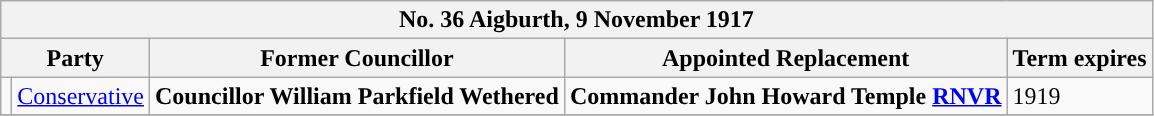<table class="wikitable">
<tr>
<th colspan="5"><strong>No. 36 Aigburth, 9 November 1917</strong></th>
</tr>
<tr>
<th colspan="2">Party</th>
<th>Former Councillor</th>
<th>Appointed Replacement</th>
<th>Term expires</th>
</tr>
<tr>
<td style="background-color:"></td>
<td><a href='#'>Conservative</a></td>
<td><strong>Councillor William Parkfield Wethered</strong></td>
<td><strong>Commander John Howard Temple <a href='#'>RNVR</a></strong></td>
<td>1919</td>
</tr>
<tr>
</tr>
</table>
